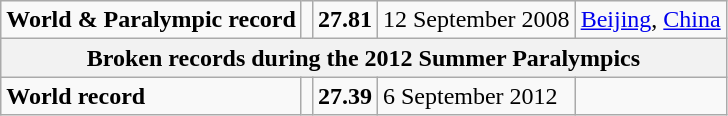<table class="wikitable">
<tr>
<td><strong>World & Paralympic record</strong></td>
<td></td>
<td><strong>27.81</strong></td>
<td>12 September 2008</td>
<td><a href='#'>Beijing</a>, <a href='#'>China</a></td>
</tr>
<tr>
<th colspan="5">Broken records during the 2012 Summer Paralympics</th>
</tr>
<tr>
<td><strong>World record</strong></td>
<td></td>
<td><strong>27.39</strong></td>
<td>6 September 2012</td>
<td></td>
</tr>
</table>
